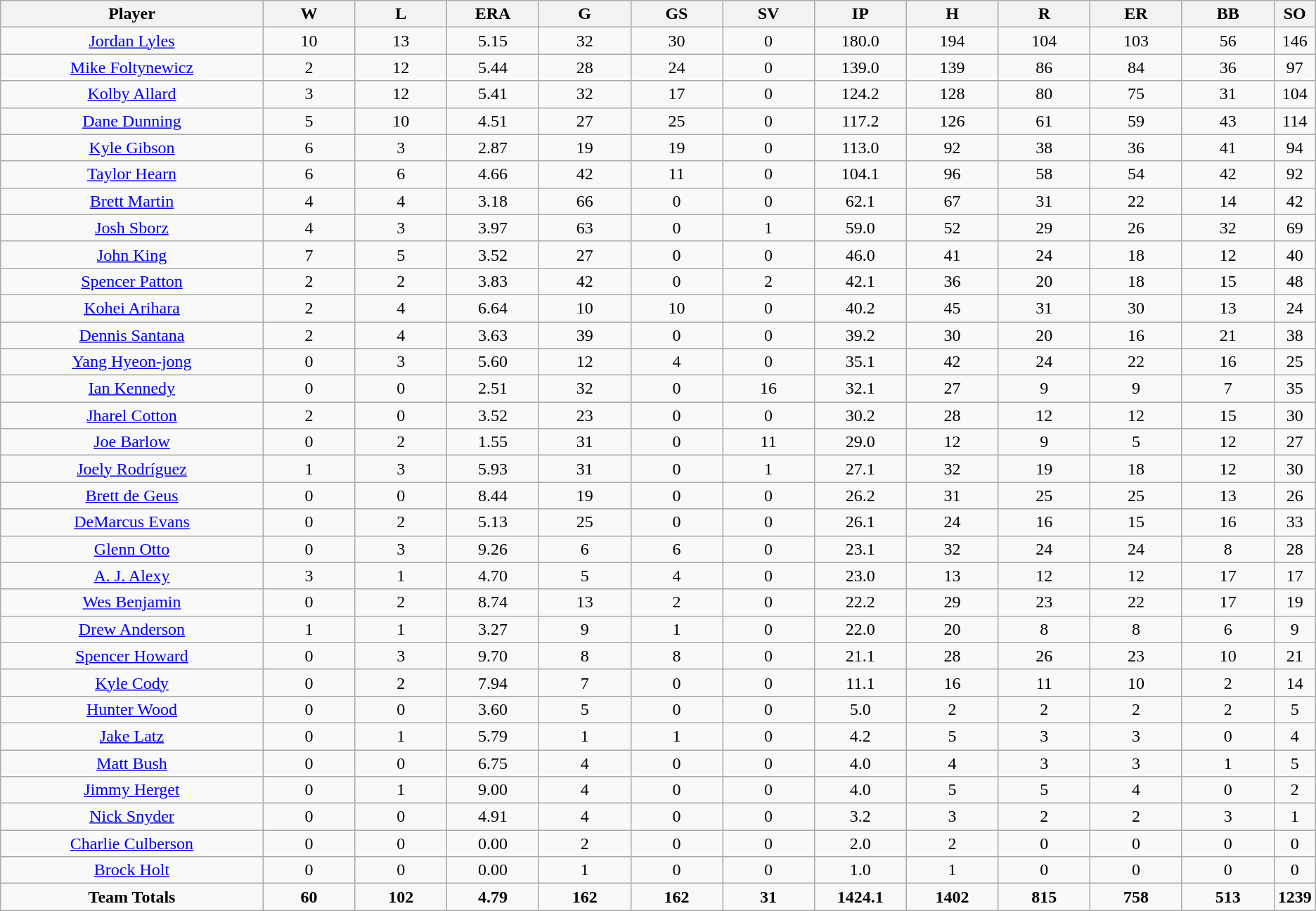<table class=wikitable style="text-align:center">
<tr>
<th bgcolor=#DDDDFF; width="20%">Player</th>
<th bgcolor=#DDDDFF; width="7%">W</th>
<th bgcolor=#DDDDFF; width="7%">L</th>
<th bgcolor=#DDDDFF; width="7%">ERA</th>
<th bgcolor=#DDDDFF; width="7%">G</th>
<th bgcolor=#DDDDFF; width="7%">GS</th>
<th bgcolor=#DDDDFF; width="7%">SV</th>
<th bgcolor=#DDDDFF; width="7%">IP</th>
<th bgcolor=#DDDDFF; width="7%">H</th>
<th bgcolor=#DDDDFF; width="7%">R</th>
<th bgcolor=#DDDDFF; width="7%">ER</th>
<th bgcolor=#DDDDFF; width="7%">BB</th>
<th bgcolor=#DDDDFF; width="7%">SO</th>
</tr>
<tr>
<td><a href='#'>Jordan Lyles</a></td>
<td>10</td>
<td>13</td>
<td>5.15</td>
<td>32</td>
<td>30</td>
<td>0</td>
<td>180.0</td>
<td>194</td>
<td>104</td>
<td>103</td>
<td>56</td>
<td>146</td>
</tr>
<tr>
<td><a href='#'>Mike Foltynewicz</a></td>
<td>2</td>
<td>12</td>
<td>5.44</td>
<td>28</td>
<td>24</td>
<td>0</td>
<td>139.0</td>
<td>139</td>
<td>86</td>
<td>84</td>
<td>36</td>
<td>97</td>
</tr>
<tr>
<td><a href='#'>Kolby Allard</a></td>
<td>3</td>
<td>12</td>
<td>5.41</td>
<td>32</td>
<td>17</td>
<td>0</td>
<td>124.2</td>
<td>128</td>
<td>80</td>
<td>75</td>
<td>31</td>
<td>104</td>
</tr>
<tr>
<td><a href='#'>Dane Dunning</a></td>
<td>5</td>
<td>10</td>
<td>4.51</td>
<td>27</td>
<td>25</td>
<td>0</td>
<td>117.2</td>
<td>126</td>
<td>61</td>
<td>59</td>
<td>43</td>
<td>114</td>
</tr>
<tr>
<td><a href='#'>Kyle Gibson</a></td>
<td>6</td>
<td>3</td>
<td>2.87</td>
<td>19</td>
<td>19</td>
<td>0</td>
<td>113.0</td>
<td>92</td>
<td>38</td>
<td>36</td>
<td>41</td>
<td>94</td>
</tr>
<tr>
<td><a href='#'>Taylor Hearn</a></td>
<td>6</td>
<td>6</td>
<td>4.66</td>
<td>42</td>
<td>11</td>
<td>0</td>
<td>104.1</td>
<td>96</td>
<td>58</td>
<td>54</td>
<td>42</td>
<td>92</td>
</tr>
<tr>
<td><a href='#'>Brett Martin</a></td>
<td>4</td>
<td>4</td>
<td>3.18</td>
<td>66</td>
<td>0</td>
<td>0</td>
<td>62.1</td>
<td>67</td>
<td>31</td>
<td>22</td>
<td>14</td>
<td>42</td>
</tr>
<tr>
<td><a href='#'>Josh Sborz</a></td>
<td>4</td>
<td>3</td>
<td>3.97</td>
<td>63</td>
<td>0</td>
<td>1</td>
<td>59.0</td>
<td>52</td>
<td>29</td>
<td>26</td>
<td>32</td>
<td>69</td>
</tr>
<tr>
<td><a href='#'>John King</a></td>
<td>7</td>
<td>5</td>
<td>3.52</td>
<td>27</td>
<td>0</td>
<td>0</td>
<td>46.0</td>
<td>41</td>
<td>24</td>
<td>18</td>
<td>12</td>
<td>40</td>
</tr>
<tr>
<td><a href='#'>Spencer Patton</a></td>
<td>2</td>
<td>2</td>
<td>3.83</td>
<td>42</td>
<td>0</td>
<td>2</td>
<td>42.1</td>
<td>36</td>
<td>20</td>
<td>18</td>
<td>15</td>
<td>48</td>
</tr>
<tr>
<td><a href='#'>Kohei Arihara</a></td>
<td>2</td>
<td>4</td>
<td>6.64</td>
<td>10</td>
<td>10</td>
<td>0</td>
<td>40.2</td>
<td>45</td>
<td>31</td>
<td>30</td>
<td>13</td>
<td>24</td>
</tr>
<tr>
<td><a href='#'>Dennis Santana</a></td>
<td>2</td>
<td>4</td>
<td>3.63</td>
<td>39</td>
<td>0</td>
<td>0</td>
<td>39.2</td>
<td>30</td>
<td>20</td>
<td>16</td>
<td>21</td>
<td>38</td>
</tr>
<tr |>
<td><a href='#'>Yang Hyeon-jong</a></td>
<td>0</td>
<td>3</td>
<td>5.60</td>
<td>12</td>
<td>4</td>
<td>0</td>
<td>35.1</td>
<td>42</td>
<td>24</td>
<td>22</td>
<td>16</td>
<td>25</td>
</tr>
<tr>
<td><a href='#'>Ian Kennedy</a></td>
<td>0</td>
<td>0</td>
<td>2.51</td>
<td>32</td>
<td>0</td>
<td>16</td>
<td>32.1</td>
<td>27</td>
<td>9</td>
<td>9</td>
<td>7</td>
<td>35</td>
</tr>
<tr>
<td><a href='#'>Jharel Cotton</a></td>
<td>2</td>
<td>0</td>
<td>3.52</td>
<td>23</td>
<td>0</td>
<td>0</td>
<td>30.2</td>
<td>28</td>
<td>12</td>
<td>12</td>
<td>15</td>
<td>30</td>
</tr>
<tr>
<td><a href='#'>Joe Barlow</a></td>
<td>0</td>
<td>2</td>
<td>1.55</td>
<td>31</td>
<td>0</td>
<td>11</td>
<td>29.0</td>
<td>12</td>
<td>9</td>
<td>5</td>
<td>12</td>
<td>27</td>
</tr>
<tr>
<td><a href='#'>Joely Rodríguez</a></td>
<td>1</td>
<td>3</td>
<td>5.93</td>
<td>31</td>
<td>0</td>
<td>1</td>
<td>27.1</td>
<td>32</td>
<td>19</td>
<td>18</td>
<td>12</td>
<td>30</td>
</tr>
<tr>
<td><a href='#'>Brett de Geus</a></td>
<td>0</td>
<td>0</td>
<td>8.44</td>
<td>19</td>
<td>0</td>
<td>0</td>
<td>26.2</td>
<td>31</td>
<td>25</td>
<td>25</td>
<td>13</td>
<td>26</td>
</tr>
<tr>
<td><a href='#'>DeMarcus Evans</a></td>
<td>0</td>
<td>2</td>
<td>5.13</td>
<td>25</td>
<td>0</td>
<td>0</td>
<td>26.1</td>
<td>24</td>
<td>16</td>
<td>15</td>
<td>16</td>
<td>33</td>
</tr>
<tr>
<td><a href='#'>Glenn Otto</a></td>
<td>0</td>
<td>3</td>
<td>9.26</td>
<td>6</td>
<td>6</td>
<td>0</td>
<td>23.1</td>
<td>32</td>
<td>24</td>
<td>24</td>
<td>8</td>
<td>28</td>
</tr>
<tr>
<td><a href='#'>A. J. Alexy</a></td>
<td>3</td>
<td>1</td>
<td>4.70</td>
<td>5</td>
<td>4</td>
<td>0</td>
<td>23.0</td>
<td>13</td>
<td>12</td>
<td>12</td>
<td>17</td>
<td>17</td>
</tr>
<tr>
<td><a href='#'>Wes Benjamin</a></td>
<td>0</td>
<td>2</td>
<td>8.74</td>
<td>13</td>
<td>2</td>
<td>0</td>
<td>22.2</td>
<td>29</td>
<td>23</td>
<td>22</td>
<td>17</td>
<td>19</td>
</tr>
<tr>
<td><a href='#'>Drew Anderson</a></td>
<td>1</td>
<td>1</td>
<td>3.27</td>
<td>9</td>
<td>1</td>
<td>0</td>
<td>22.0</td>
<td>20</td>
<td>8</td>
<td>8</td>
<td>6</td>
<td>9</td>
</tr>
<tr>
<td><a href='#'>Spencer Howard</a></td>
<td>0</td>
<td>3</td>
<td>9.70</td>
<td>8</td>
<td>8</td>
<td>0</td>
<td>21.1</td>
<td>28</td>
<td>26</td>
<td>23</td>
<td>10</td>
<td>21</td>
</tr>
<tr>
<td><a href='#'>Kyle Cody</a></td>
<td>0</td>
<td>2</td>
<td>7.94</td>
<td>7</td>
<td>0</td>
<td>0</td>
<td>11.1</td>
<td>16</td>
<td>11</td>
<td>10</td>
<td>2</td>
<td>14</td>
</tr>
<tr>
<td><a href='#'>Hunter Wood</a></td>
<td>0</td>
<td>0</td>
<td>3.60</td>
<td>5</td>
<td>0</td>
<td>0</td>
<td>5.0</td>
<td>2</td>
<td>2</td>
<td>2</td>
<td>2</td>
<td>5</td>
</tr>
<tr>
<td><a href='#'>Jake Latz</a></td>
<td>0</td>
<td>1</td>
<td>5.79</td>
<td>1</td>
<td>1</td>
<td>0</td>
<td>4.2</td>
<td>5</td>
<td>3</td>
<td>3</td>
<td>0</td>
<td>4</td>
</tr>
<tr>
<td><a href='#'>Matt Bush</a></td>
<td>0</td>
<td>0</td>
<td>6.75</td>
<td>4</td>
<td>0</td>
<td>0</td>
<td>4.0</td>
<td>4</td>
<td>3</td>
<td>3</td>
<td>1</td>
<td>5</td>
</tr>
<tr>
<td><a href='#'>Jimmy Herget</a></td>
<td>0</td>
<td>1</td>
<td>9.00</td>
<td>4</td>
<td>0</td>
<td>0</td>
<td>4.0</td>
<td>5</td>
<td>5</td>
<td>4</td>
<td>0</td>
<td>2</td>
</tr>
<tr>
<td><a href='#'>Nick Snyder</a></td>
<td>0</td>
<td>0</td>
<td>4.91</td>
<td>4</td>
<td>0</td>
<td>0</td>
<td>3.2</td>
<td>3</td>
<td>2</td>
<td>2</td>
<td>3</td>
<td>1</td>
</tr>
<tr>
<td><a href='#'>Charlie Culberson</a></td>
<td>0</td>
<td>0</td>
<td>0.00</td>
<td>2</td>
<td>0</td>
<td>0</td>
<td>2.0</td>
<td>2</td>
<td>0</td>
<td>0</td>
<td>0</td>
<td>0</td>
</tr>
<tr>
<td><a href='#'>Brock Holt</a></td>
<td>0</td>
<td>0</td>
<td>0.00</td>
<td>1</td>
<td>0</td>
<td>0</td>
<td>1.0</td>
<td>1</td>
<td>0</td>
<td>0</td>
<td>0</td>
<td>0</td>
</tr>
<tr>
<td><strong>Team Totals</strong></td>
<td><strong>60</strong></td>
<td><strong>102</strong></td>
<td><strong>4.79</strong></td>
<td><strong>162</strong></td>
<td><strong>162</strong></td>
<td><strong>31</strong></td>
<td><strong>1424.1</strong></td>
<td><strong>1402</strong></td>
<td><strong>815</strong></td>
<td><strong>758</strong></td>
<td><strong>513</strong></td>
<td><strong>1239</strong></td>
</tr>
</table>
